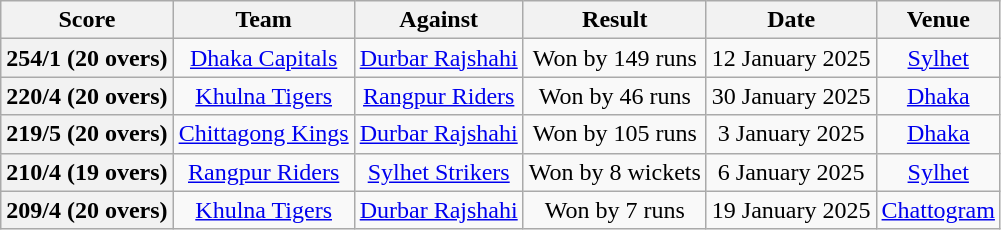<table class="wikitable" style="text-align:center;">
<tr>
<th>Score</th>
<th>Team</th>
<th>Against</th>
<th>Result</th>
<th>Date</th>
<th>Venue</th>
</tr>
<tr>
<th>254/1 (20 overs)</th>
<td><a href='#'>Dhaka Capitals</a></td>
<td><a href='#'>Durbar Rajshahi</a></td>
<td>Won by 149 runs</td>
<td>12 January 2025</td>
<td><a href='#'>Sylhet</a></td>
</tr>
<tr>
<th>220/4 (20 overs)</th>
<td><a href='#'>Khulna Tigers</a></td>
<td><a href='#'>Rangpur Riders</a></td>
<td>Won by 46 runs</td>
<td>30 January 2025</td>
<td><a href='#'>Dhaka</a></td>
</tr>
<tr>
<th>219/5 (20 overs)</th>
<td><a href='#'>Chittagong Kings</a></td>
<td><a href='#'>Durbar Rajshahi</a></td>
<td>Won by 105 runs</td>
<td>3 January 2025</td>
<td><a href='#'>Dhaka</a></td>
</tr>
<tr>
<th>210/4 (19 overs)</th>
<td><a href='#'>Rangpur Riders</a></td>
<td><a href='#'>Sylhet Strikers</a></td>
<td>Won by 8 wickets</td>
<td>6 January 2025</td>
<td><a href='#'>Sylhet</a></td>
</tr>
<tr>
<th>209/4 (20 overs)</th>
<td><a href='#'>Khulna Tigers</a></td>
<td><a href='#'>Durbar Rajshahi</a></td>
<td>Won by 7 runs</td>
<td>19 January 2025</td>
<td><a href='#'>Chattogram</a></td>
</tr>
</table>
